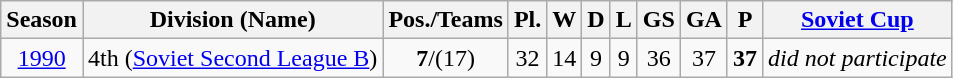<table class="wikitable">
<tr>
<th>Season</th>
<th>Division (Name)</th>
<th>Pos./Teams</th>
<th>Pl.</th>
<th>W</th>
<th>D</th>
<th>L</th>
<th>GS</th>
<th>GA</th>
<th>P</th>
<th><a href='#'>Soviet Cup</a></th>
</tr>
<tr>
<td align=center><a href='#'>1990</a></td>
<td align=center>4th (<a href='#'>Soviet Second League B</a>)</td>
<td align=center bgcolor=><strong>7</strong>/(17)</td>
<td align=center>32</td>
<td align=center>14</td>
<td align=center>9</td>
<td align=center>9</td>
<td align=center>36</td>
<td align=center>37</td>
<td align=center><strong>37</strong></td>
<td align=center bgcolor=><em>did not participate</em></td>
</tr>
</table>
